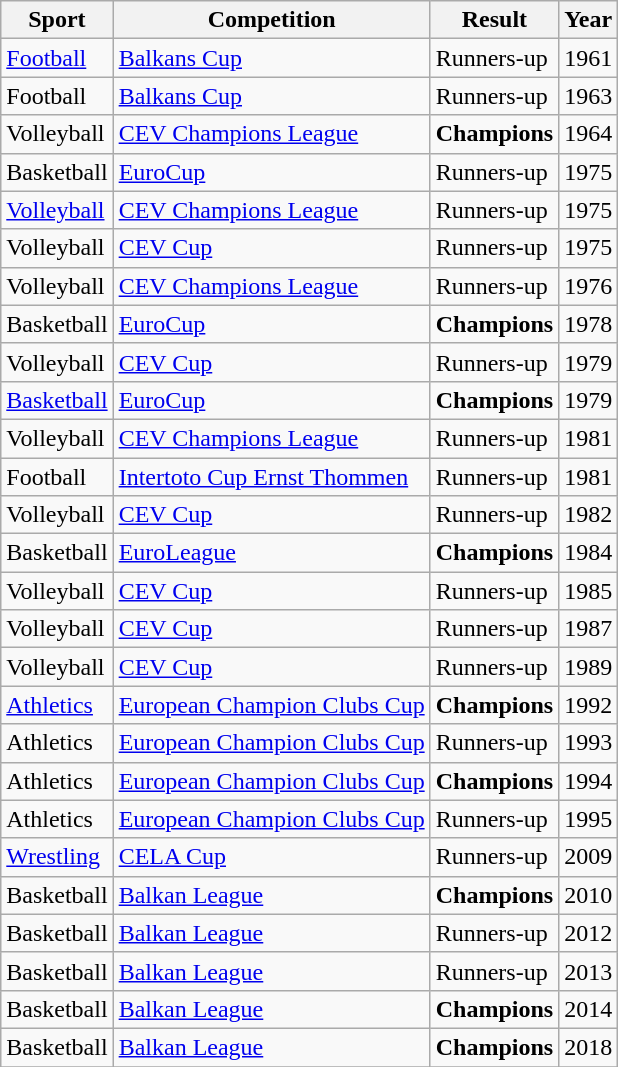<table class="wikitable">
<tr>
<th>Sport</th>
<th>Competition</th>
<th>Result</th>
<th>Year</th>
</tr>
<tr>
<td><a href='#'>Football</a></td>
<td><a href='#'>Balkans Cup</a></td>
<td>Runners-up</td>
<td>1961</td>
</tr>
<tr>
<td>Football</td>
<td><a href='#'>Balkans Cup</a></td>
<td>Runners-up</td>
<td>1963</td>
</tr>
<tr>
<td>Volleyball</td>
<td><a href='#'>CEV Champions League</a></td>
<td><strong>Champions</strong></td>
<td>1964</td>
</tr>
<tr>
<td>Basketball</td>
<td><a href='#'>EuroCup</a></td>
<td>Runners-up</td>
<td>1975</td>
</tr>
<tr>
<td><a href='#'>Volleyball</a></td>
<td><a href='#'>CEV Champions League</a></td>
<td>Runners-up</td>
<td>1975</td>
</tr>
<tr>
<td>Volleyball</td>
<td><a href='#'>CEV Cup</a></td>
<td>Runners-up</td>
<td>1975</td>
</tr>
<tr>
<td>Volleyball</td>
<td><a href='#'>CEV Champions League</a></td>
<td>Runners-up</td>
<td>1976</td>
</tr>
<tr>
<td>Basketball</td>
<td><a href='#'>EuroCup</a></td>
<td><strong>Champions</strong></td>
<td>1978</td>
</tr>
<tr>
<td>Volleyball</td>
<td><a href='#'>CEV Cup</a></td>
<td>Runners-up</td>
<td>1979</td>
</tr>
<tr>
<td><a href='#'>Basketball</a></td>
<td><a href='#'>EuroCup</a></td>
<td><strong>Champions</strong></td>
<td>1979</td>
</tr>
<tr>
<td>Volleyball</td>
<td><a href='#'>CEV Champions League</a></td>
<td>Runners-up</td>
<td>1981</td>
</tr>
<tr>
<td>Football</td>
<td><a href='#'>Intertoto Cup Ernst Thommen</a></td>
<td>Runners-up</td>
<td>1981</td>
</tr>
<tr>
<td>Volleyball</td>
<td><a href='#'>CEV Cup</a></td>
<td>Runners-up</td>
<td>1982</td>
</tr>
<tr>
<td>Basketball</td>
<td><a href='#'>EuroLeague</a></td>
<td><strong>Champions</strong></td>
<td>1984</td>
</tr>
<tr>
<td>Volleyball</td>
<td><a href='#'>CEV Cup</a></td>
<td>Runners-up</td>
<td>1985</td>
</tr>
<tr>
<td>Volleyball</td>
<td><a href='#'>CEV Cup</a></td>
<td>Runners-up</td>
<td>1987</td>
</tr>
<tr>
<td>Volleyball</td>
<td><a href='#'>CEV Cup</a></td>
<td>Runners-up</td>
<td>1989</td>
</tr>
<tr>
<td><a href='#'>Athletics</a></td>
<td><a href='#'>European Champion Clubs Cup</a></td>
<td><strong>Champions</strong></td>
<td>1992</td>
</tr>
<tr>
<td>Athletics</td>
<td><a href='#'>European Champion Clubs Cup</a></td>
<td>Runners-up</td>
<td>1993</td>
</tr>
<tr>
<td>Athletics</td>
<td><a href='#'>European Champion Clubs Cup</a></td>
<td><strong>Champions</strong></td>
<td>1994</td>
</tr>
<tr>
<td>Athletics</td>
<td><a href='#'>European Champion Clubs Cup</a></td>
<td>Runners-up</td>
<td>1995</td>
</tr>
<tr>
<td><a href='#'>Wrestling</a></td>
<td><a href='#'>CELA Cup</a></td>
<td>Runners-up</td>
<td>2009</td>
</tr>
<tr>
<td>Basketball</td>
<td><a href='#'>Balkan League</a></td>
<td><strong>Champions</strong></td>
<td>2010</td>
</tr>
<tr>
<td>Basketball</td>
<td><a href='#'>Balkan League</a></td>
<td>Runners-up</td>
<td>2012</td>
</tr>
<tr>
<td>Basketball</td>
<td><a href='#'>Balkan League</a></td>
<td>Runners-up</td>
<td>2013</td>
</tr>
<tr>
<td>Basketball</td>
<td><a href='#'>Balkan League</a></td>
<td><strong>Champions</strong></td>
<td>2014</td>
</tr>
<tr>
<td>Basketball</td>
<td><a href='#'>Balkan League</a></td>
<td><strong>Champions</strong></td>
<td>2018</td>
</tr>
<tr>
</tr>
</table>
